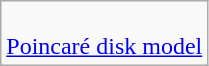<table class=wikitable>
<tr>
<td><br><a href='#'>Poincaré disk model</a><br></td>
</tr>
</table>
